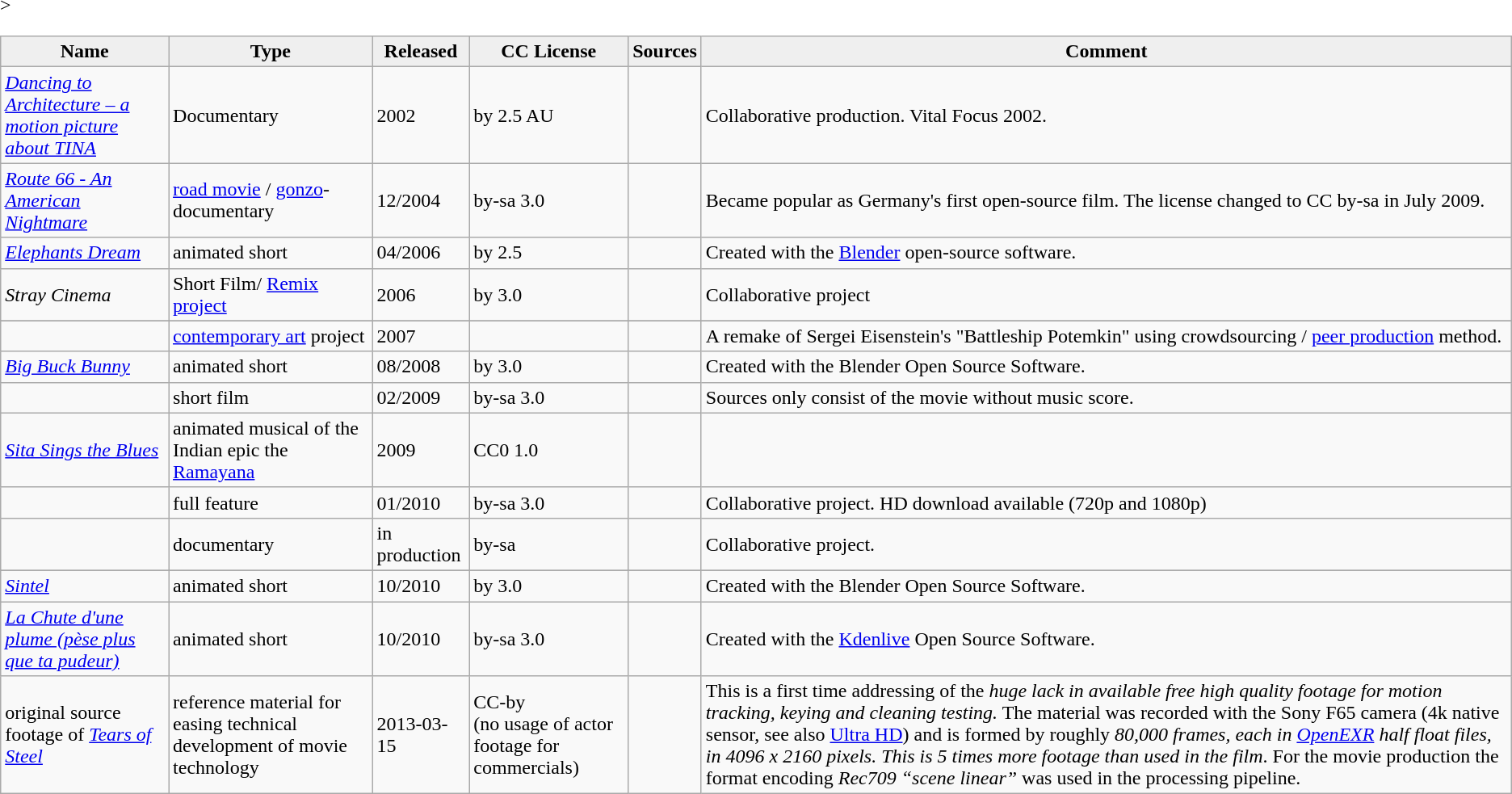<table class="wikitable">
<tr>
<th style="background:#efefef;">Name</th>
<th style="background:#efefef;">Type</th>
<th style="background:#efefef;">Released</th>
<th style="background:#efefef;">CC License</th>
<th style="background:#efefef;">Sources</th>
<th style="background:#efefef;">Comment</th>
</tr>
<tr>
<td><em><a href='#'>Dancing to Architecture – a motion picture about TINA</a></em></td>
<td>Documentary</td>
<td>2002</td>
<td>by 2.5 AU</td>
<td></td>
<td>Collaborative production. Vital Focus 2002.</td>
</tr>
<tr>
<td><em><a href='#'>Route 66 - An American Nightmare</a></em></td>
<td><a href='#'>road movie</a> / <a href='#'>gonzo</a>-documentary</td>
<td>12/2004</td>
<td>by-sa 3.0</td>
<td align="center">  </td>
<td>Became popular as Germany's first open-source film. The license changed to CC by-sa in July 2009.</td>
</tr>
<tr>
<td><em><a href='#'>Elephants Dream</a></em></td>
<td>animated short</td>
<td>04/2006</td>
<td>by 2.5</td>
<td></td>
<td>Created with the <a href='#'>Blender</a> open-source software.</td>
</tr>
<tr>
<td><em>Stray Cinema</em></td>
<td>Short Film/ <a href='#'>Remix project</a></td>
<td>2006</td>
<td>by 3.0</td>
<td></td>
<td>Collaborative project</td>
</tr>
<tr -->>
</tr>
<tr>
<td><em></em></td>
<td><a href='#'>contemporary art</a> project</td>
<td>2007</td>
<td></td>
<td></td>
<td>A remake of Sergei Eisenstein's "Battleship Potemkin" using crowdsourcing / <a href='#'>peer production</a> method.</td>
</tr>
<tr>
<td><em><a href='#'>Big Buck Bunny</a></em></td>
<td>animated short</td>
<td>08/2008</td>
<td>by 3.0</td>
<td></td>
<td>Created with the Blender Open Source Software.</td>
</tr>
<tr>
<td><em></em></td>
<td>short film</td>
<td>02/2009</td>
<td>by-sa 3.0</td>
<td></td>
<td>Sources only consist of the movie without music score.</td>
</tr>
<tr>
<td><em><a href='#'>Sita Sings the Blues</a></em></td>
<td>animated musical of the Indian epic the <a href='#'>Ramayana</a></td>
<td>2009</td>
<td>CC0 1.0</td>
<td></td>
<td></td>
</tr>
<tr>
<td><em></em></td>
<td>full feature</td>
<td>01/2010</td>
<td>by-sa 3.0</td>
<td></td>
<td>Collaborative project. HD download available (720p and 1080p)</td>
</tr>
<tr>
<td><em></em></td>
<td>documentary</td>
<td>in production</td>
<td>by-sa</td>
<td></td>
<td>Collaborative project.</td>
</tr>
<tr>
</tr>
<tr>
<td><em><a href='#'>Sintel</a></em></td>
<td>animated short</td>
<td>10/2010</td>
<td>by 3.0</td>
<td></td>
<td>Created with the Blender Open Source Software.</td>
</tr>
<tr>
<td><em><a href='#'>La Chute d'une plume (pèse plus que ta pudeur)</a></em></td>
<td>animated short</td>
<td>10/2010</td>
<td>by-sa 3.0</td>
<td></td>
<td>Created with the <a href='#'>Kdenlive</a> Open Source Software.</td>
</tr>
<tr>
<td>original source footage of <em><a href='#'>Tears of Steel</a></em></td>
<td>reference material for easing technical development of movie technology</td>
<td>2013-03-15</td>
<td>CC-by<br>(no usage of actor footage for commercials)</td>
<td></td>
<td>This is a first time addressing of the <em>huge lack in available free high quality footage for motion tracking, keying and cleaning testing.</em> The material was recorded with the Sony F65 camera (4k native sensor, see also <a href='#'>Ultra HD</a>) and is formed by roughly <em>80,000 frames, each in <a href='#'>OpenEXR</a> half float files, in 4096 x 2160 pixels. This is 5 times more footage than used in the film</em>. For the movie production the format encoding <em>Rec709 “scene linear”</em> was used in the processing pipeline.</td>
</tr>
</table>
